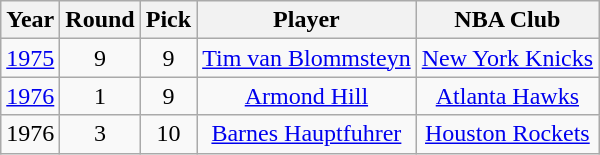<table class="wikitable">
<tr>
<th>Year</th>
<th>Round</th>
<th>Pick</th>
<th>Player</th>
<th>NBA Club</th>
</tr>
<tr style="text-align:center;">
<td><a href='#'>1975</a></td>
<td>9</td>
<td>9</td>
<td><a href='#'>Tim van Blommsteyn</a></td>
<td><a href='#'>New York Knicks</a></td>
</tr>
<tr style="text-align:center;">
<td><a href='#'>1976</a></td>
<td>1</td>
<td>9</td>
<td><a href='#'>Armond Hill</a></td>
<td><a href='#'>Atlanta Hawks</a></td>
</tr>
<tr style="text-align:center;">
<td>1976</td>
<td>3</td>
<td>10</td>
<td><a href='#'>Barnes Hauptfuhrer</a></td>
<td><a href='#'>Houston Rockets</a></td>
</tr>
</table>
